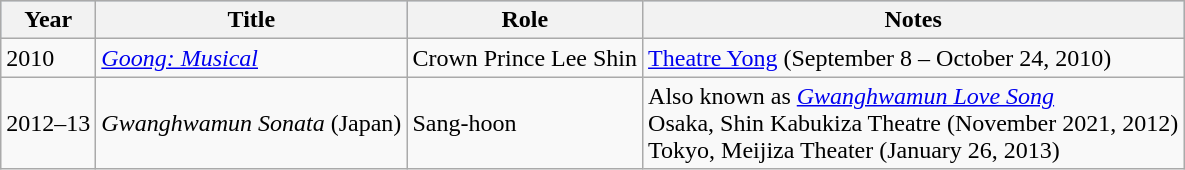<table class="wikitable">
<tr style="background:#b0c4de; text-align:center;">
<th>Year</th>
<th>Title</th>
<th>Role</th>
<th>Notes</th>
</tr>
<tr>
<td>2010</td>
<td><em><a href='#'>Goong: Musical</a></em></td>
<td>Crown Prince Lee Shin</td>
<td><a href='#'>Theatre Yong</a> (September 8 – October 24, 2010)</td>
</tr>
<tr>
<td>2012–13</td>
<td><em>Gwanghwamun Sonata</em> (Japan)</td>
<td>Sang-hoon</td>
<td>Also known as <em><a href='#'>Gwanghwamun Love Song</a></em><br>Osaka, Shin Kabukiza Theatre (November 2021, 2012)<br>Tokyo, Meijiza Theater (January 26, 2013)</td>
</tr>
</table>
